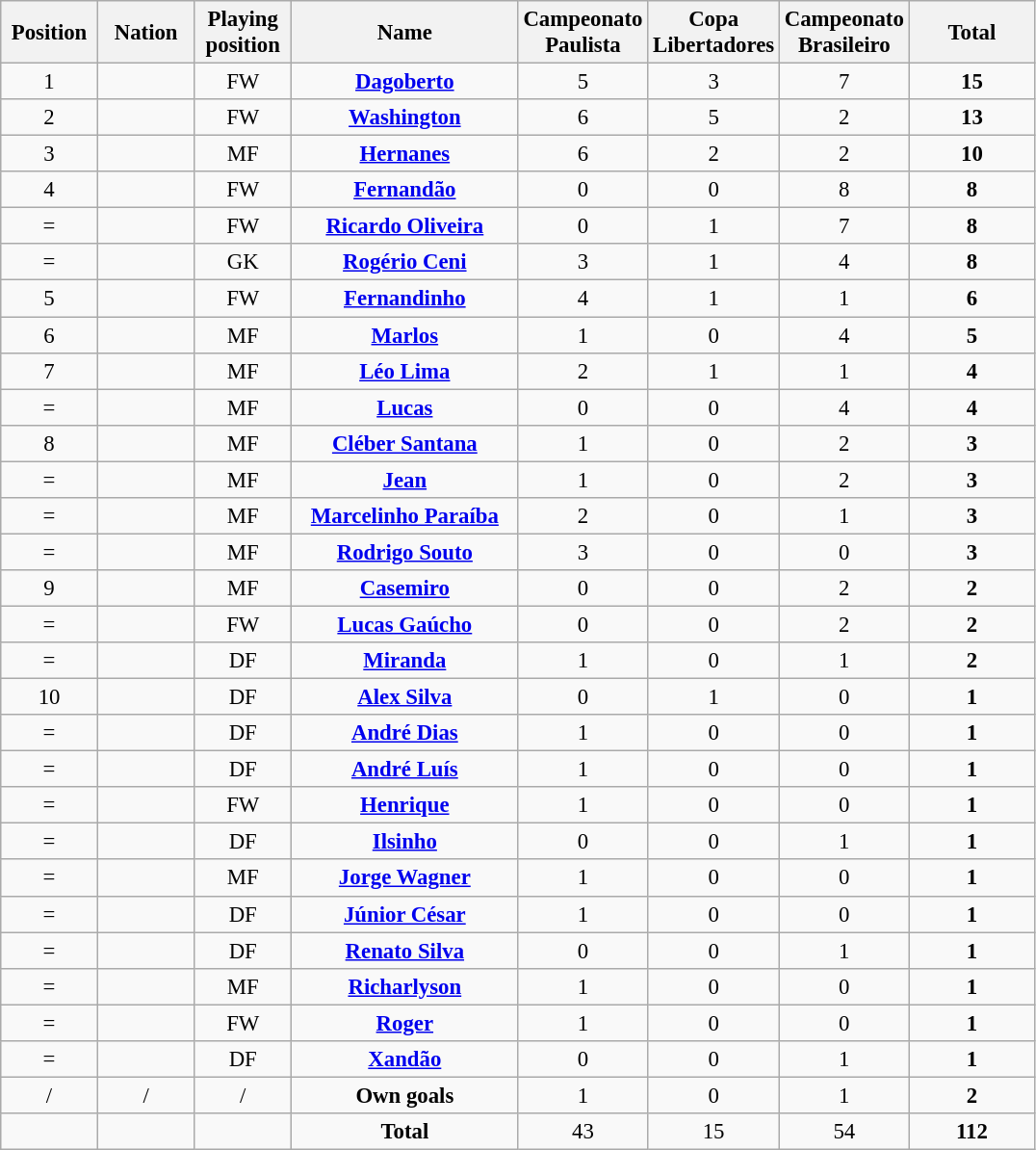<table class="wikitable" style="font-size: 95%; text-align: center;">
<tr>
<th width=60>Position</th>
<th width=60>Nation</th>
<th width=60>Playing position</th>
<th width=150>Name</th>
<th width=80>Campeonato Paulista</th>
<th width=80>Copa Libertadores</th>
<th width=80>Campeonato Brasileiro</th>
<th width=80>Total</th>
</tr>
<tr>
<td>1</td>
<td></td>
<td>FW</td>
<td><strong><a href='#'>Dagoberto</a></strong></td>
<td>5</td>
<td>3</td>
<td>7</td>
<td><strong>15</strong></td>
</tr>
<tr>
<td>2</td>
<td></td>
<td>FW</td>
<td><strong><a href='#'>Washington</a></strong></td>
<td>6</td>
<td>5</td>
<td>2</td>
<td><strong>13</strong></td>
</tr>
<tr>
<td>3</td>
<td></td>
<td>MF</td>
<td><strong><a href='#'>Hernanes</a></strong></td>
<td>6</td>
<td>2</td>
<td>2</td>
<td><strong>10</strong></td>
</tr>
<tr>
<td>4</td>
<td></td>
<td>FW</td>
<td><strong><a href='#'>Fernandão</a></strong></td>
<td>0</td>
<td>0</td>
<td>8</td>
<td><strong>8</strong></td>
</tr>
<tr>
<td>=</td>
<td></td>
<td>FW</td>
<td><strong><a href='#'>Ricardo Oliveira</a></strong></td>
<td>0</td>
<td>1</td>
<td>7</td>
<td><strong>8</strong></td>
</tr>
<tr>
<td>=</td>
<td></td>
<td>GK</td>
<td><strong><a href='#'>Rogério Ceni</a></strong></td>
<td>3</td>
<td>1</td>
<td>4</td>
<td><strong>8</strong></td>
</tr>
<tr>
<td>5</td>
<td></td>
<td>FW</td>
<td><strong><a href='#'>Fernandinho</a></strong></td>
<td>4</td>
<td>1</td>
<td>1</td>
<td><strong>6</strong></td>
</tr>
<tr>
<td>6</td>
<td></td>
<td>MF</td>
<td><strong><a href='#'>Marlos</a></strong></td>
<td>1</td>
<td>0</td>
<td>4</td>
<td><strong>5</strong></td>
</tr>
<tr>
<td>7</td>
<td></td>
<td>MF</td>
<td><strong><a href='#'>Léo Lima</a></strong></td>
<td>2</td>
<td>1</td>
<td>1</td>
<td><strong>4</strong></td>
</tr>
<tr>
<td>=</td>
<td></td>
<td>MF</td>
<td><strong><a href='#'>Lucas</a></strong></td>
<td>0</td>
<td>0</td>
<td>4</td>
<td><strong>4</strong></td>
</tr>
<tr>
<td>8</td>
<td></td>
<td>MF</td>
<td><strong><a href='#'>Cléber Santana</a></strong></td>
<td>1</td>
<td>0</td>
<td>2</td>
<td><strong>3</strong></td>
</tr>
<tr>
<td>=</td>
<td></td>
<td>MF</td>
<td><strong><a href='#'>Jean</a></strong></td>
<td>1</td>
<td>0</td>
<td>2</td>
<td><strong>3</strong></td>
</tr>
<tr>
<td>=</td>
<td></td>
<td>MF</td>
<td><strong><a href='#'>Marcelinho Paraíba</a></strong></td>
<td>2</td>
<td>0</td>
<td>1</td>
<td><strong>3</strong></td>
</tr>
<tr>
<td>=</td>
<td></td>
<td>MF</td>
<td><strong><a href='#'>Rodrigo Souto</a></strong></td>
<td>3</td>
<td>0</td>
<td>0</td>
<td><strong>3</strong></td>
</tr>
<tr>
<td>9</td>
<td></td>
<td>MF</td>
<td><strong><a href='#'>Casemiro</a></strong></td>
<td>0</td>
<td>0</td>
<td>2</td>
<td><strong>2</strong></td>
</tr>
<tr>
<td>=</td>
<td></td>
<td>FW</td>
<td><strong><a href='#'>Lucas Gaúcho</a></strong></td>
<td>0</td>
<td>0</td>
<td>2</td>
<td><strong>2</strong></td>
</tr>
<tr>
<td>=</td>
<td></td>
<td>DF</td>
<td><strong><a href='#'>Miranda</a></strong></td>
<td>1</td>
<td>0</td>
<td>1</td>
<td><strong>2</strong></td>
</tr>
<tr>
<td>10</td>
<td></td>
<td>DF</td>
<td><strong><a href='#'>Alex Silva</a></strong></td>
<td>0</td>
<td>1</td>
<td>0</td>
<td><strong>1</strong></td>
</tr>
<tr>
<td>=</td>
<td></td>
<td>DF</td>
<td><strong><a href='#'>André Dias</a></strong></td>
<td>1</td>
<td>0</td>
<td>0</td>
<td><strong>1</strong></td>
</tr>
<tr>
<td>=</td>
<td></td>
<td>DF</td>
<td><strong><a href='#'>André Luís</a></strong></td>
<td>1</td>
<td>0</td>
<td>0</td>
<td><strong>1</strong></td>
</tr>
<tr>
<td>=</td>
<td></td>
<td>FW</td>
<td><strong><a href='#'>Henrique</a></strong></td>
<td>1</td>
<td>0</td>
<td>0</td>
<td><strong>1</strong></td>
</tr>
<tr>
<td>=</td>
<td></td>
<td>DF</td>
<td><strong><a href='#'>Ilsinho</a></strong></td>
<td>0</td>
<td>0</td>
<td>1</td>
<td><strong>1</strong></td>
</tr>
<tr>
<td>=</td>
<td></td>
<td>MF</td>
<td><strong><a href='#'>Jorge Wagner</a></strong></td>
<td>1</td>
<td>0</td>
<td>0</td>
<td><strong>1</strong></td>
</tr>
<tr>
<td>=</td>
<td></td>
<td>DF</td>
<td><strong><a href='#'>Júnior César</a></strong></td>
<td>1</td>
<td>0</td>
<td>0</td>
<td><strong>1</strong></td>
</tr>
<tr>
<td>=</td>
<td></td>
<td>DF</td>
<td><strong><a href='#'>Renato Silva</a></strong></td>
<td>0</td>
<td>0</td>
<td>1</td>
<td><strong>1</strong></td>
</tr>
<tr>
<td>=</td>
<td></td>
<td>MF</td>
<td><strong><a href='#'>Richarlyson</a></strong></td>
<td>1</td>
<td>0</td>
<td>0</td>
<td><strong>1</strong></td>
</tr>
<tr>
<td>=</td>
<td></td>
<td>FW</td>
<td><strong><a href='#'>Roger</a></strong></td>
<td>1</td>
<td>0</td>
<td>0</td>
<td><strong>1</strong></td>
</tr>
<tr>
<td>=</td>
<td></td>
<td>DF</td>
<td><strong><a href='#'>Xandão</a></strong></td>
<td>0</td>
<td>0</td>
<td>1</td>
<td><strong>1</strong></td>
</tr>
<tr>
<td>/</td>
<td>/</td>
<td>/</td>
<td><strong>Own goals</strong></td>
<td>1</td>
<td>0</td>
<td>1</td>
<td><strong>2</strong></td>
</tr>
<tr>
<td></td>
<td></td>
<td></td>
<td><strong>Total</strong></td>
<td>43</td>
<td>15</td>
<td>54</td>
<td><strong>112</strong></td>
</tr>
</table>
